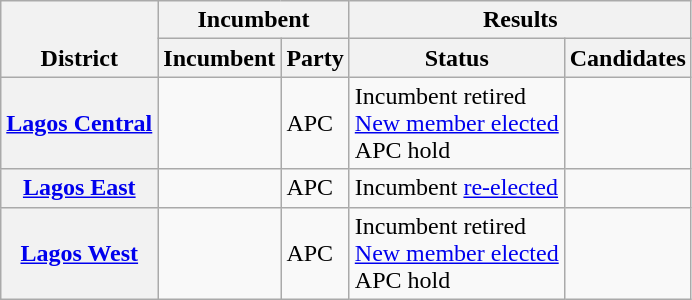<table class="wikitable sortable">
<tr valign=bottom>
<th rowspan=2>District</th>
<th colspan=2>Incumbent</th>
<th colspan=2>Results</th>
</tr>
<tr valign=bottom>
<th>Incumbent</th>
<th>Party</th>
<th>Status</th>
<th>Candidates</th>
</tr>
<tr>
<th><a href='#'>Lagos Central</a></th>
<td></td>
<td>APC</td>
<td>Incumbent retired<br><a href='#'>New member elected</a><br>APC hold</td>
<td nowrap></td>
</tr>
<tr>
<th><a href='#'>Lagos East</a></th>
<td></td>
<td>APC</td>
<td>Incumbent <a href='#'>re-elected</a></td>
<td nowrap></td>
</tr>
<tr>
<th><a href='#'>Lagos West</a></th>
<td></td>
<td>APC</td>
<td>Incumbent retired<br><a href='#'>New member elected</a><br>APC hold</td>
<td nowrap></td>
</tr>
</table>
